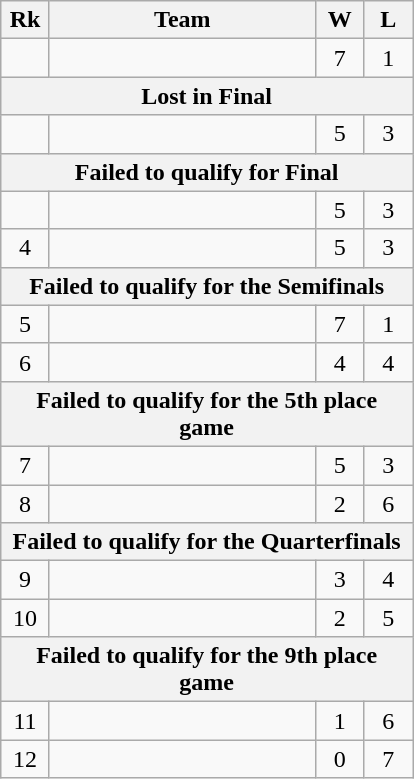<table class=wikitable style=text-align:center>
<tr>
<th width=25>Rk</th>
<th width=170>Team</th>
<th width=25>W</th>
<th width=25>L</th>
</tr>
<tr>
<td></td>
<td align=left></td>
<td>7</td>
<td>1</td>
</tr>
<tr>
<th colspan="6">Lost in Final</th>
</tr>
<tr>
<td></td>
<td align=left></td>
<td>5</td>
<td>3</td>
</tr>
<tr>
<th colspan="6">Failed to qualify for Final</th>
</tr>
<tr>
<td></td>
<td align=left></td>
<td>5</td>
<td>3</td>
</tr>
<tr>
<td>4</td>
<td align=left></td>
<td>5</td>
<td>3</td>
</tr>
<tr>
<th colspan="6">Failed to qualify for the Semifinals</th>
</tr>
<tr>
<td>5</td>
<td align=left></td>
<td>7</td>
<td>1</td>
</tr>
<tr>
<td>6</td>
<td align=left></td>
<td>4</td>
<td>4</td>
</tr>
<tr>
<th colspan="6">Failed to qualify for the 5th place game</th>
</tr>
<tr>
<td>7</td>
<td align=left></td>
<td>5</td>
<td>3</td>
</tr>
<tr>
<td>8</td>
<td align=left></td>
<td>2</td>
<td>6</td>
</tr>
<tr>
<th colspan="6">Failed to qualify for the Quarterfinals</th>
</tr>
<tr>
<td>9</td>
<td align=left></td>
<td>3</td>
<td>4</td>
</tr>
<tr>
<td>10</td>
<td align=left></td>
<td>2</td>
<td>5</td>
</tr>
<tr>
<th colspan="6">Failed to qualify for the 9th place game</th>
</tr>
<tr>
<td>11</td>
<td align=left></td>
<td>1</td>
<td>6</td>
</tr>
<tr>
<td>12</td>
<td align=left></td>
<td>0</td>
<td>7</td>
</tr>
</table>
